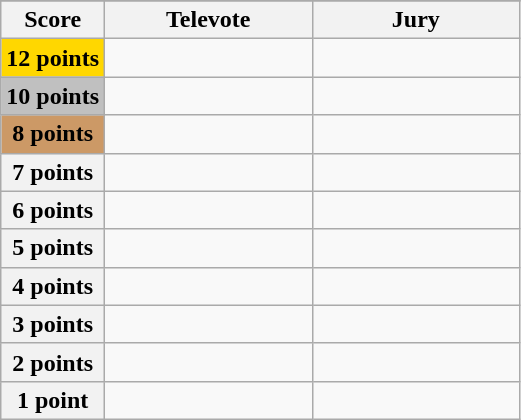<table class="wikitable">
<tr>
</tr>
<tr>
<th scope="col" width="20%">Score</th>
<th scope="col" width="40%">Televote</th>
<th scope="col" width="40%">Jury</th>
</tr>
<tr>
<th scope="row" style="background:gold">12 points</th>
<td></td>
<td></td>
</tr>
<tr>
<th scope="row" style="background:silver">10 points</th>
<td></td>
<td></td>
</tr>
<tr>
<th scope="row" style="background:#CC9966">8 points</th>
<td></td>
<td></td>
</tr>
<tr>
<th scope="row">7 points</th>
<td></td>
<td></td>
</tr>
<tr>
<th scope="row">6 points</th>
<td></td>
<td></td>
</tr>
<tr>
<th scope="row">5 points</th>
<td></td>
<td></td>
</tr>
<tr>
<th scope="row">4 points</th>
<td></td>
<td></td>
</tr>
<tr>
<th scope="row">3 points</th>
<td></td>
<td></td>
</tr>
<tr>
<th scope="row">2 points</th>
<td></td>
<td></td>
</tr>
<tr>
<th scope="row">1 point</th>
<td></td>
<td></td>
</tr>
</table>
